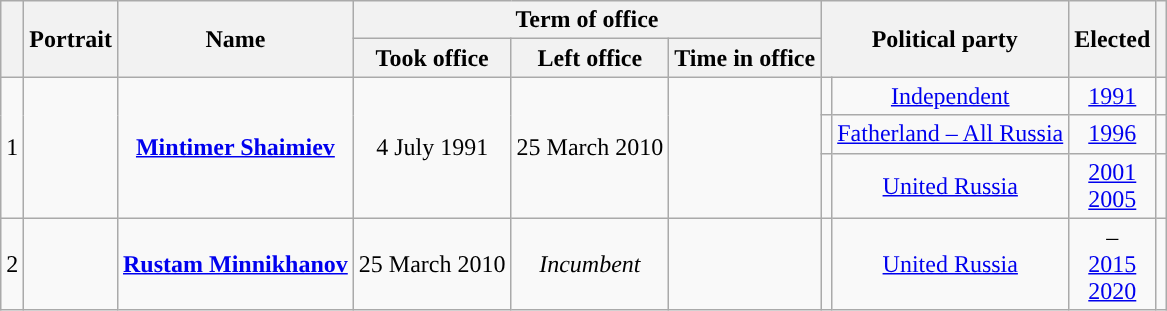<table class="wikitable" style="text-align:center">
<tr>
<th rowspan=2></th>
<th rowspan=2>Portrait</th>
<th rowspan=2>Name<br></th>
<th colspan=3>Term of office</th>
<th colspan=2 rowspan=2>Political party</th>
<th rowspan=2>Elected</th>
<th rowspan=2></th>
</tr>
<tr>
<th>Took office</th>
<th>Left office</th>
<th>Time in office</th>
</tr>
<tr>
<td rowspan=3>1</td>
<td rowspan=3></td>
<td rowspan=3><strong><a href='#'>Mintimer Shaimiev</a></strong><br></td>
<td rowspan=3>4 July 1991</td>
<td rowspan=3>25 March 2010</td>
<td rowspan=3></td>
<td style="background: "></td>
<td><a href='#'>Independent</a></td>
<td><a href='#'>1991</a></td>
<td></td>
</tr>
<tr>
<td style="background: "></td>
<td><a href='#'>Fatherland – All Russia</a></td>
<td><a href='#'>1996</a></td>
<td></td>
</tr>
<tr>
<td style="background: "></td>
<td><a href='#'>United Russia</a></td>
<td><a href='#'>2001</a><br><a href='#'>2005</a></td>
<td></td>
</tr>
<tr>
<td>2</td>
<td></td>
<td><strong><a href='#'>Rustam Minnikhanov</a></strong><br></td>
<td>25 March 2010</td>
<td><em>Incumbent</em></td>
<td></td>
<td style="background: "></td>
<td><a href='#'>United Russia</a></td>
<td>–<br><a href='#'>2015</a><br><a href='#'>2020</a></td>
<td></td>
</tr>
</table>
